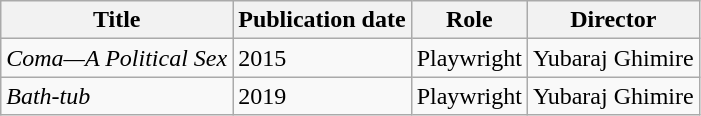<table class="wikitable">
<tr>
<th>Title</th>
<th>Publication date</th>
<th>Role</th>
<th>Director</th>
</tr>
<tr>
<td><em>Coma—A Political Sex</em></td>
<td>2015</td>
<td>Playwright</td>
<td>Yubaraj Ghimire</td>
</tr>
<tr>
<td><em>Bath-tub</em></td>
<td>2019</td>
<td>Playwright</td>
<td>Yubaraj Ghimire</td>
</tr>
</table>
